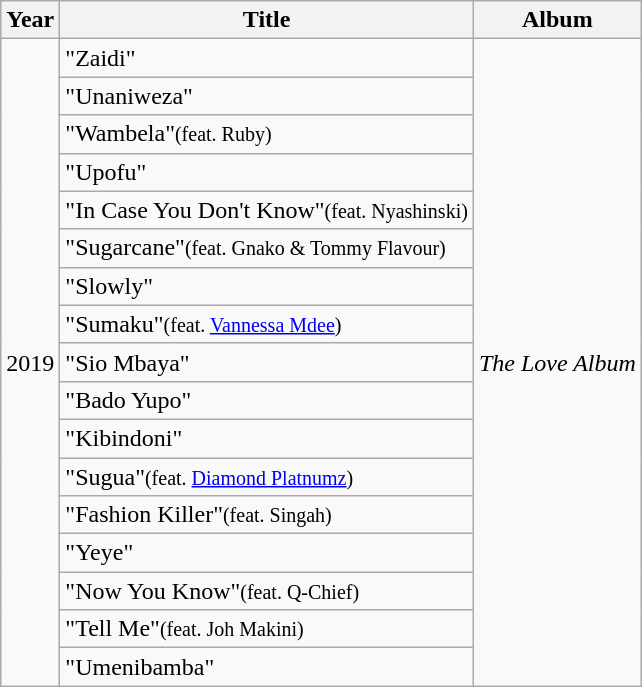<table class="wikitable sortable">
<tr>
<th>Year</th>
<th>Title</th>
<th>Album</th>
</tr>
<tr>
<td rowspan="17">2019</td>
<td>"Zaidi"</td>
<td rowspan="17"><em>The Love Album</em></td>
</tr>
<tr>
<td>"Unaniweza"</td>
</tr>
<tr>
<td>"Wambela"<small>(feat. Ruby)</small></td>
</tr>
<tr>
<td>"Upofu"</td>
</tr>
<tr>
<td>"In Case You Don't Know"<small>(feat. Nyashinski)</small></td>
</tr>
<tr>
<td>"Sugarcane"<small>(feat. Gnako & Tommy Flavour)</small></td>
</tr>
<tr>
<td>"Slowly"</td>
</tr>
<tr>
<td>"Sumaku"<small>(feat. <a href='#'>Vannessa Mdee</a>)</small></td>
</tr>
<tr>
<td>"Sio Mbaya"</td>
</tr>
<tr>
<td>"Bado Yupo"</td>
</tr>
<tr>
<td>"Kibindoni"</td>
</tr>
<tr>
<td>"Sugua"<small>(feat. <a href='#'>Diamond Platnumz</a>)</small></td>
</tr>
<tr>
<td>"Fashion Killer"<small>(feat. Singah)</small></td>
</tr>
<tr>
<td>"Yeye"</td>
</tr>
<tr>
<td>"Now You Know"<small>(feat. Q-Chief)</small></td>
</tr>
<tr>
<td>"Tell Me"<small>(feat. Joh Makini)</small></td>
</tr>
<tr>
<td>"Umenibamba"</td>
</tr>
</table>
